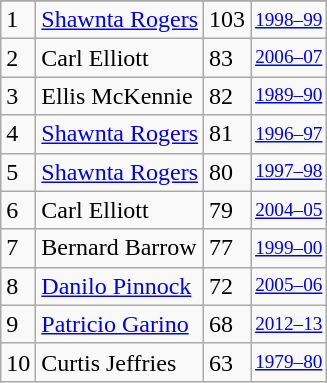<table class="wikitable">
<tr>
</tr>
<tr>
<td>1</td>
<td><a href='#'>Shawnta Rogers</a></td>
<td>103</td>
<td style="font-size:80%;"><a href='#'>1998–99</a></td>
</tr>
<tr>
<td>2</td>
<td>Carl Elliott</td>
<td>83</td>
<td style="font-size:80%;"><a href='#'>2006–07</a></td>
</tr>
<tr>
<td>3</td>
<td>Ellis McKennie</td>
<td>82</td>
<td style="font-size:80%;"><a href='#'>1989–90</a></td>
</tr>
<tr>
<td>4</td>
<td><a href='#'>Shawnta Rogers</a></td>
<td>81</td>
<td style="font-size:80%;"><a href='#'>1996–97</a></td>
</tr>
<tr>
<td>5</td>
<td><a href='#'>Shawnta Rogers</a></td>
<td>80</td>
<td style="font-size:80%;"><a href='#'>1997–98</a></td>
</tr>
<tr>
<td>6</td>
<td>Carl Elliott</td>
<td>79</td>
<td style="font-size:80%;"><a href='#'>2004–05</a></td>
</tr>
<tr>
<td>7</td>
<td>Bernard Barrow</td>
<td>77</td>
<td style="font-size:80%;"><a href='#'>1999–00</a></td>
</tr>
<tr>
<td>8</td>
<td><a href='#'>Danilo Pinnock</a></td>
<td>72</td>
<td style="font-size:80%;"><a href='#'>2005–06</a></td>
</tr>
<tr>
<td>9</td>
<td><a href='#'>Patricio Garino</a></td>
<td>68</td>
<td style="font-size:80%;"><a href='#'>2012–13</a></td>
</tr>
<tr>
<td>10</td>
<td>Curtis Jeffries</td>
<td>63</td>
<td style="font-size:80%;"><a href='#'>1979–80</a></td>
</tr>
</table>
